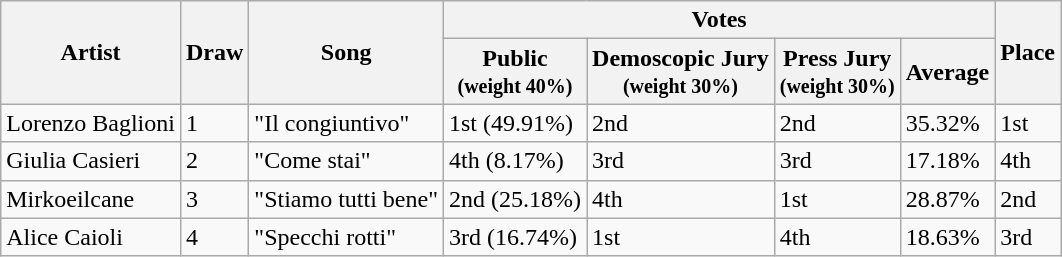<table class="wikitable sortable">
<tr>
<th rowspan="2">Artist</th>
<th rowspan="2">Draw</th>
<th rowspan="2">Song</th>
<th colspan="4" class="unsortable">Votes</th>
<th rowspan="2">Place</th>
</tr>
<tr>
<th>Public<br><small>(weight 40%)</small></th>
<th>Demoscopic Jury<br><small>(weight 30%)</small></th>
<th>Press Jury<br><small>(weight 30%)</small></th>
<th>Average</th>
</tr>
<tr>
<td>Lorenzo Baglioni</td>
<td>1</td>
<td>"Il congiuntivo"</td>
<td>1st (49.91%)</td>
<td>2nd</td>
<td>2nd</td>
<td>35.32%</td>
<td>1st</td>
</tr>
<tr>
<td>Giulia Casieri</td>
<td>2</td>
<td>"Come stai"</td>
<td>4th (8.17%)</td>
<td>3rd</td>
<td>3rd</td>
<td>17.18%</td>
<td>4th</td>
</tr>
<tr>
<td>Mirkoeilcane</td>
<td>3</td>
<td>"Stiamo tutti bene"</td>
<td>2nd (25.18%)</td>
<td>4th</td>
<td>1st</td>
<td>28.87%</td>
<td>2nd</td>
</tr>
<tr>
<td>Alice Caioli</td>
<td>4</td>
<td>"Specchi rotti"</td>
<td>3rd (16.74%)</td>
<td>1st</td>
<td>4th</td>
<td>18.63%</td>
<td>3rd</td>
</tr>
</table>
